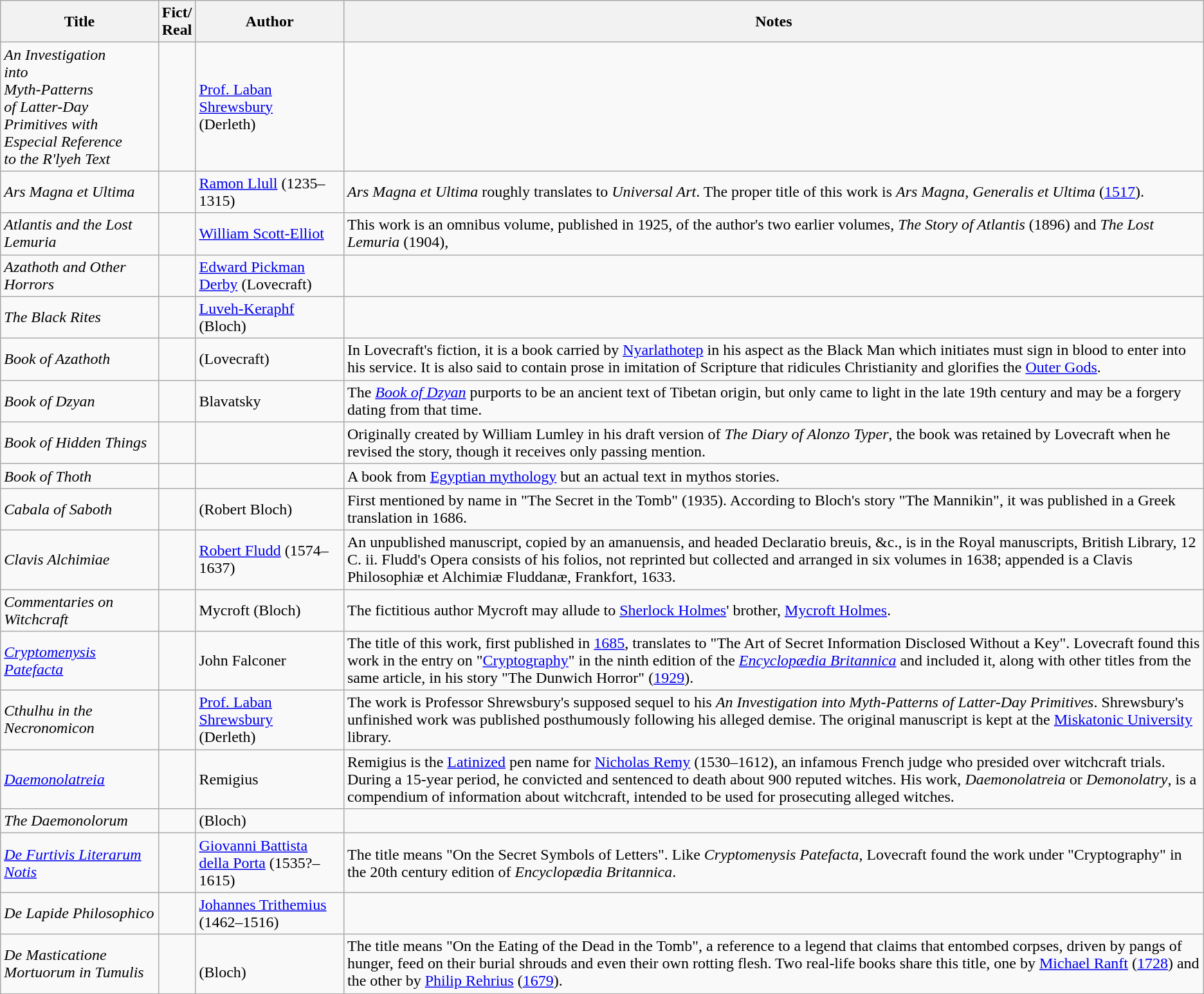<table class=wikitable>
<tr>
<th>Title</th>
<th>Fict/<br>Real</th>
<th>Author</th>
<th>Notes</th>
</tr>
<tr>
<td><em>An Investigation<br>into<br>Myth-Patterns<br>of Latter-Day<br>Primitives with<br>Especial Reference<br>to the R'lyeh Text</em></td>
<td></td>
<td><a href='#'>Prof. Laban Shrewsbury</a><br>(Derleth)</td>
<td></td>
</tr>
<tr>
<td><em>Ars Magna et Ultima</em></td>
<td></td>
<td><a href='#'>Ramon Llull</a> (1235–1315)</td>
<td><em>Ars Magna et Ultima</em> roughly translates to <em>Universal Art</em>. The proper title of this work is <em>Ars Magna, Generalis et Ultima</em> (<a href='#'>1517</a>).</td>
</tr>
<tr>
<td><em>Atlantis and the Lost Lemuria</em></td>
<td></td>
<td><a href='#'>William Scott-Elliot</a></td>
<td>This work is an omnibus volume, published in 1925, of the author's two earlier volumes, <em>The Story of Atlantis</em> (1896) and <em>The Lost Lemuria</em> (1904),</td>
</tr>
<tr>
<td><em>Azathoth and Other Horrors</em></td>
<td></td>
<td><a href='#'>Edward Pickman Derby</a> (Lovecraft)</td>
<td></td>
</tr>
<tr>
<td><em>The Black Rites</em></td>
<td></td>
<td><a href='#'>Luveh-Keraphf</a><br>(Bloch)</td>
<td></td>
</tr>
<tr>
<td><em>Book of Azathoth</em></td>
<td></td>
<td>(Lovecraft)</td>
<td>In Lovecraft's fiction, it is a book carried by <a href='#'>Nyarlathotep</a> in his aspect as the Black Man which initiates must sign in blood to enter into his service. It is also said to contain prose in imitation of Scripture that ridicules Christianity and glorifies the <a href='#'>Outer Gods</a>.</td>
</tr>
<tr>
<td><em>Book of Dzyan</em></td>
<td></td>
<td>Blavatsky</td>
<td>The <em><a href='#'>Book of Dzyan</a></em> purports to be an ancient text of Tibetan origin, but only came to light in the late 19th century and may be a forgery dating from that time.</td>
</tr>
<tr>
<td><em>Book of Hidden Things</em></td>
<td></td>
<td></td>
<td>Originally created by William Lumley in his draft version of <em>The Diary of Alonzo Typer</em>, the book was retained by Lovecraft when he revised the story, though it receives only passing mention.</td>
</tr>
<tr>
<td><em>Book of Thoth</em></td>
<td></td>
<td></td>
<td>A book from <a href='#'>Egyptian mythology</a> but an actual text in mythos stories.</td>
</tr>
<tr>
<td><em>Cabala of Saboth</em></td>
<td></td>
<td>(Robert Bloch)</td>
<td>First mentioned by name in "The Secret in the Tomb" (1935). According to Bloch's story "The Mannikin", it was published in a Greek translation in 1686.</td>
</tr>
<tr>
<td><em>Clavis Alchimiae</em></td>
<td></td>
<td><a href='#'>Robert Fludd</a> (1574–1637)</td>
<td>An unpublished manuscript, copied by an amanuensis, and headed Declaratio breuis, &c., is in the Royal manuscripts, British Library, 12 C. ii. Fludd's Opera consists of his folios, not reprinted but collected and arranged in six volumes in 1638; appended is a Clavis Philosophiæ et Alchimiæ Fluddanæ, Frankfort, 1633.</td>
</tr>
<tr>
<td><em>Commentaries on Witchcraft</em></td>
<td></td>
<td>Mycroft (Bloch)</td>
<td>The fictitious author Mycroft may allude to <a href='#'>Sherlock Holmes</a>' brother, <a href='#'>Mycroft Holmes</a>.</td>
</tr>
<tr>
<td><em><a href='#'>Cryptomenysis Patefacta</a></em></td>
<td></td>
<td>John Falconer</td>
<td>The title of this work, first published in <a href='#'>1685</a>, translates to "The Art of Secret Information Disclosed Without a Key". Lovecraft found this work in the entry on "<a href='#'>Cryptography</a>" in the ninth edition of the <em><a href='#'>Encyclopædia Britannica</a></em> and included it, along with other titles from the same article, in his story "The Dunwich Horror" (<a href='#'>1929</a>).</td>
</tr>
<tr>
<td><em>Cthulhu in the Necronomicon</em></td>
<td></td>
<td><a href='#'>Prof. Laban Shrewsbury</a><br>(Derleth)</td>
<td>The work is Professor Shrewsbury's supposed sequel to his <em>An Investigation into Myth-Patterns of Latter-Day Primitives</em>. Shrewsbury's unfinished work was published posthumously following his alleged demise. The original manuscript is kept at the <a href='#'>Miskatonic University</a> library.</td>
</tr>
<tr>
<td><em><a href='#'>Daemonolatreia</a></em></td>
<td></td>
<td>Remigius</td>
<td>Remigius is the <a href='#'>Latinized</a> pen name for <a href='#'>Nicholas Remy</a> (1530–1612), an infamous French judge who presided over witchcraft trials. During a 15-year period, he convicted and sentenced to death about 900 reputed witches. His work, <em>Daemonolatreia</em> or <em>Demonolatry</em>, is a compendium of information about witchcraft, intended to be used for prosecuting alleged witches.</td>
</tr>
<tr>
<td><em>The Daemonolorum</em></td>
<td></td>
<td>(Bloch)</td>
<td></td>
</tr>
<tr>
<td><em><a href='#'>De Furtivis Literarum Notis</a></em></td>
<td></td>
<td><a href='#'>Giovanni Battista della Porta</a> (1535?–1615)</td>
<td>The title means "On the Secret Symbols of Letters". Like <em>Cryptomenysis Patefacta</em>, Lovecraft found the work under "Cryptography" in the 20th century edition of <em>Encyclopædia Britannica</em>.</td>
</tr>
<tr>
<td><em>De Lapide Philosophico</em></td>
<td></td>
<td><a href='#'>Johannes Trithemius</a> (1462–1516)</td>
<td></td>
</tr>
<tr>
<td><em>De Masticatione Mortuorum in Tumulis</em></td>
<td></td>
<td><br>(Bloch)</td>
<td>The title means "On the Eating of the Dead in the Tomb", a reference to a legend that claims that entombed corpses, driven by pangs of hunger, feed on their burial shrouds and even their own rotting flesh. Two real-life books share this title, one by <a href='#'>Michael Ranft</a> (<a href='#'>1728</a>) and the other by <a href='#'>Philip Rehrius</a> (<a href='#'>1679</a>).</td>
</tr>
</table>
